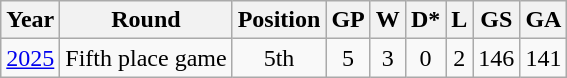<table class="wikitable" style="text-align: center;">
<tr>
<th>Year</th>
<th>Round</th>
<th>Position</th>
<th>GP</th>
<th>W</th>
<th>D*</th>
<th>L</th>
<th>GS</th>
<th>GA</th>
</tr>
<tr>
<td> <a href='#'>2025</a></td>
<td>Fifth place game</td>
<td>5th</td>
<td>5</td>
<td>3</td>
<td>0</td>
<td>2</td>
<td>146</td>
<td>141</td>
</tr>
</table>
